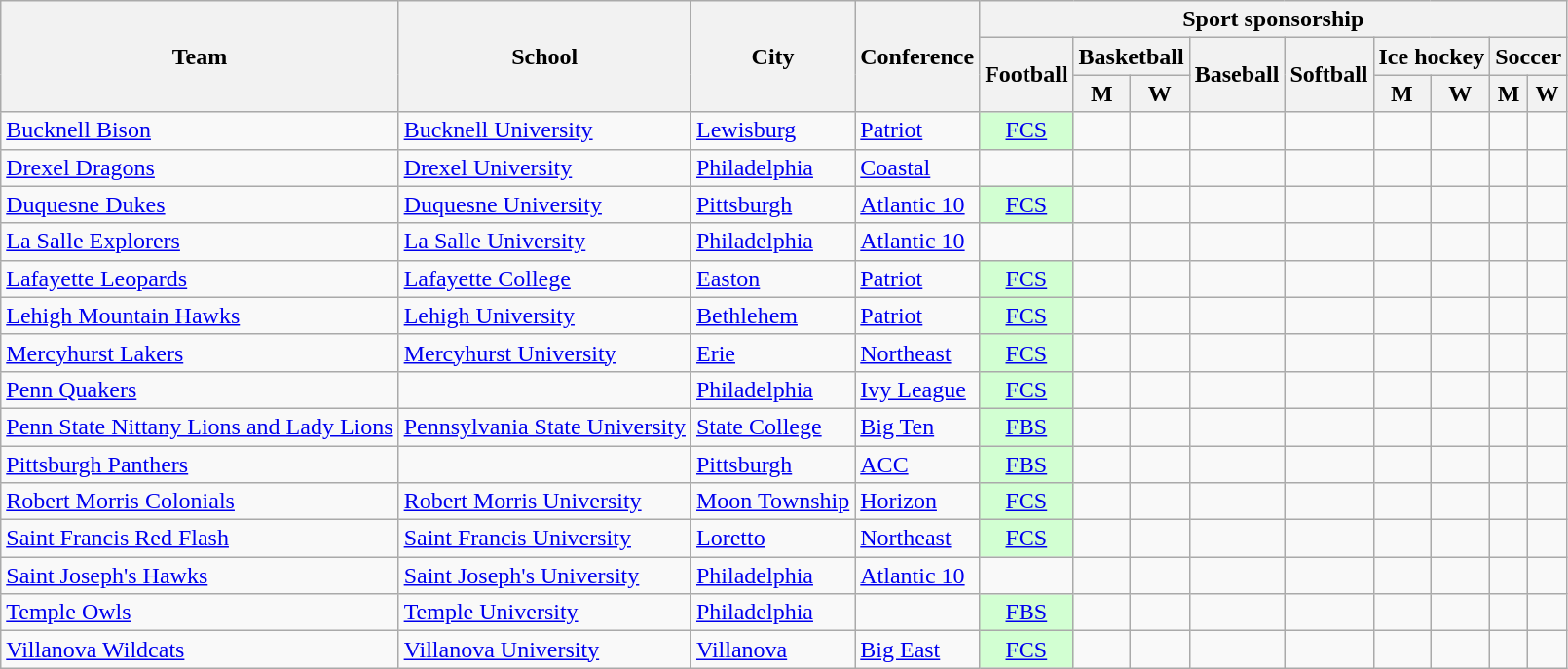<table class="sortable wikitable">
<tr>
<th rowspan=3>Team</th>
<th rowspan=3>School</th>
<th rowspan=3>City</th>
<th rowspan=3>Conference</th>
<th colspan=9>Sport sponsorship</th>
</tr>
<tr>
<th rowspan=2>Football</th>
<th colspan=2>Basketball</th>
<th rowspan=2>Baseball</th>
<th rowspan=2>Softball</th>
<th colspan=2>Ice hockey</th>
<th colspan=2>Soccer</th>
</tr>
<tr>
<th>M</th>
<th>W</th>
<th>M</th>
<th>W</th>
<th>M</th>
<th>W</th>
</tr>
<tr>
<td><a href='#'>Bucknell Bison</a></td>
<td><a href='#'>Bucknell University</a></td>
<td><a href='#'>Lewisburg</a></td>
<td><a href='#'>Patriot</a></td>
<td style="background:#D2FFD2; text-align:center"><a href='#'>FCS</a></td>
<td></td>
<td></td>
<td></td>
<td></td>
<td></td>
<td></td>
<td></td>
<td></td>
</tr>
<tr>
<td><a href='#'>Drexel Dragons</a></td>
<td><a href='#'>Drexel University</a></td>
<td><a href='#'>Philadelphia</a></td>
<td><a href='#'>Coastal</a></td>
<td></td>
<td></td>
<td></td>
<td></td>
<td></td>
<td></td>
<td></td>
<td></td>
<td></td>
</tr>
<tr>
<td><a href='#'>Duquesne Dukes</a></td>
<td><a href='#'>Duquesne University</a></td>
<td><a href='#'>Pittsburgh</a></td>
<td><a href='#'>Atlantic 10</a></td>
<td style="background:#D2FFD2; text-align:center"><a href='#'>FCS</a> </td>
<td></td>
<td></td>
<td></td>
<td></td>
<td></td>
<td></td>
<td></td>
<td></td>
</tr>
<tr>
<td><a href='#'>La Salle Explorers</a></td>
<td><a href='#'>La Salle University</a></td>
<td><a href='#'>Philadelphia</a></td>
<td><a href='#'>Atlantic 10</a></td>
<td></td>
<td></td>
<td></td>
<td></td>
<td></td>
<td></td>
<td></td>
<td></td>
<td></td>
</tr>
<tr>
<td><a href='#'>Lafayette Leopards</a></td>
<td><a href='#'>Lafayette College</a></td>
<td><a href='#'>Easton</a></td>
<td><a href='#'>Patriot</a></td>
<td style="background:#D2FFD2; text-align:center"><a href='#'>FCS</a></td>
<td></td>
<td></td>
<td></td>
<td></td>
<td></td>
<td></td>
<td></td>
<td></td>
</tr>
<tr>
<td><a href='#'>Lehigh Mountain Hawks</a></td>
<td><a href='#'>Lehigh University</a></td>
<td><a href='#'>Bethlehem</a></td>
<td><a href='#'>Patriot</a></td>
<td style="background:#D2FFD2; text-align:center"><a href='#'>FCS</a></td>
<td></td>
<td></td>
<td></td>
<td></td>
<td></td>
<td></td>
<td></td>
<td></td>
</tr>
<tr>
<td><a href='#'>Mercyhurst Lakers</a></td>
<td><a href='#'>Mercyhurst University</a></td>
<td><a href='#'>Erie</a></td>
<td><a href='#'>Northeast</a></td>
<td style="background:#D2FFD2; text-align:center"><a href='#'>FCS</a></td>
<td></td>
<td></td>
<td></td>
<td></td>
<td> </td>
<td> </td>
<td></td>
<td></td>
</tr>
<tr>
<td><a href='#'>Penn Quakers</a></td>
<td></td>
<td><a href='#'>Philadelphia</a></td>
<td><a href='#'>Ivy League</a></td>
<td style="background:#D2FFD2; text-align:center"><a href='#'>FCS</a> </td>
<td></td>
<td></td>
<td></td>
<td></td>
<td></td>
<td></td>
<td></td>
<td></td>
</tr>
<tr>
<td><a href='#'>Penn State Nittany Lions and Lady Lions</a> </td>
<td><a href='#'>Pennsylvania State University</a></td>
<td><a href='#'>State College</a></td>
<td><a href='#'>Big Ten</a></td>
<td style="background:#D2FFD2; text-align:center"><a href='#'>FBS</a></td>
<td></td>
<td></td>
<td></td>
<td></td>
<td></td>
<td> </td>
<td></td>
<td></td>
</tr>
<tr>
<td><a href='#'>Pittsburgh Panthers</a></td>
<td></td>
<td><a href='#'>Pittsburgh</a></td>
<td><a href='#'>ACC</a></td>
<td style="background:#D2FFD2; text-align:center"><a href='#'>FBS</a></td>
<td></td>
<td></td>
<td></td>
<td></td>
<td></td>
<td></td>
<td></td>
<td></td>
</tr>
<tr>
<td><a href='#'>Robert Morris Colonials</a></td>
<td><a href='#'>Robert Morris University</a></td>
<td><a href='#'>Moon Township</a></td>
<td><a href='#'>Horizon</a></td>
<td style="background:#D2FFD2; text-align:center"><a href='#'>FCS</a> </td>
<td></td>
<td></td>
<td></td>
<td></td>
<td></td>
<td></td>
<td></td>
<td></td>
</tr>
<tr>
<td><a href='#'>Saint Francis Red Flash</a></td>
<td><a href='#'>Saint Francis University</a></td>
<td><a href='#'>Loretto</a></td>
<td><a href='#'>Northeast</a></td>
<td style="background:#D2FFD2; text-align:center"><a href='#'>FCS</a></td>
<td></td>
<td></td>
<td></td>
<td></td>
<td></td>
<td></td>
<td></td>
<td></td>
</tr>
<tr>
<td><a href='#'>Saint Joseph's Hawks</a></td>
<td><a href='#'>Saint Joseph's University</a></td>
<td><a href='#'>Philadelphia</a></td>
<td><a href='#'>Atlantic 10</a></td>
<td></td>
<td></td>
<td></td>
<td></td>
<td></td>
<td></td>
<td></td>
<td></td>
<td></td>
</tr>
<tr>
<td><a href='#'>Temple Owls</a></td>
<td><a href='#'>Temple University</a></td>
<td><a href='#'>Philadelphia</a></td>
<td></td>
<td style="background:#D2FFD2; text-align:center"><a href='#'>FBS</a></td>
<td></td>
<td></td>
<td></td>
<td></td>
<td></td>
<td></td>
<td></td>
<td></td>
</tr>
<tr>
<td><a href='#'>Villanova Wildcats</a></td>
<td><a href='#'>Villanova University</a></td>
<td><a href='#'>Villanova</a></td>
<td><a href='#'>Big East</a></td>
<td style="background:#D2FFD2; text-align:center"><a href='#'>FCS</a> </td>
<td></td>
<td></td>
<td></td>
<td></td>
<td></td>
<td></td>
<td></td>
<td></td>
</tr>
</table>
